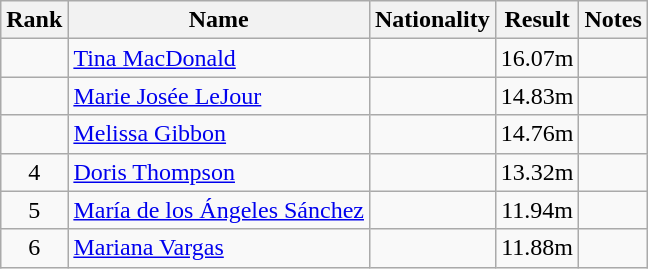<table class="wikitable sortable" style="text-align:center">
<tr>
<th>Rank</th>
<th>Name</th>
<th>Nationality</th>
<th>Result</th>
<th>Notes</th>
</tr>
<tr>
<td align=center></td>
<td align=left><a href='#'>Tina MacDonald</a></td>
<td align=left></td>
<td>16.07m</td>
<td></td>
</tr>
<tr>
<td align=center></td>
<td align=left><a href='#'>Marie Josée LeJour</a></td>
<td align=left></td>
<td>14.83m</td>
<td></td>
</tr>
<tr>
<td align=center></td>
<td align=left><a href='#'>Melissa Gibbon</a></td>
<td align=left></td>
<td>14.76m</td>
<td></td>
</tr>
<tr>
<td align=center>4</td>
<td align=left><a href='#'>Doris Thompson</a></td>
<td align=left></td>
<td>13.32m</td>
<td></td>
</tr>
<tr>
<td align=center>5</td>
<td align=left><a href='#'>María de los Ángeles Sánchez</a></td>
<td align=left></td>
<td>11.94m</td>
<td></td>
</tr>
<tr>
<td align=center>6</td>
<td align=left><a href='#'>Mariana Vargas</a></td>
<td align=left></td>
<td>11.88m</td>
<td></td>
</tr>
</table>
